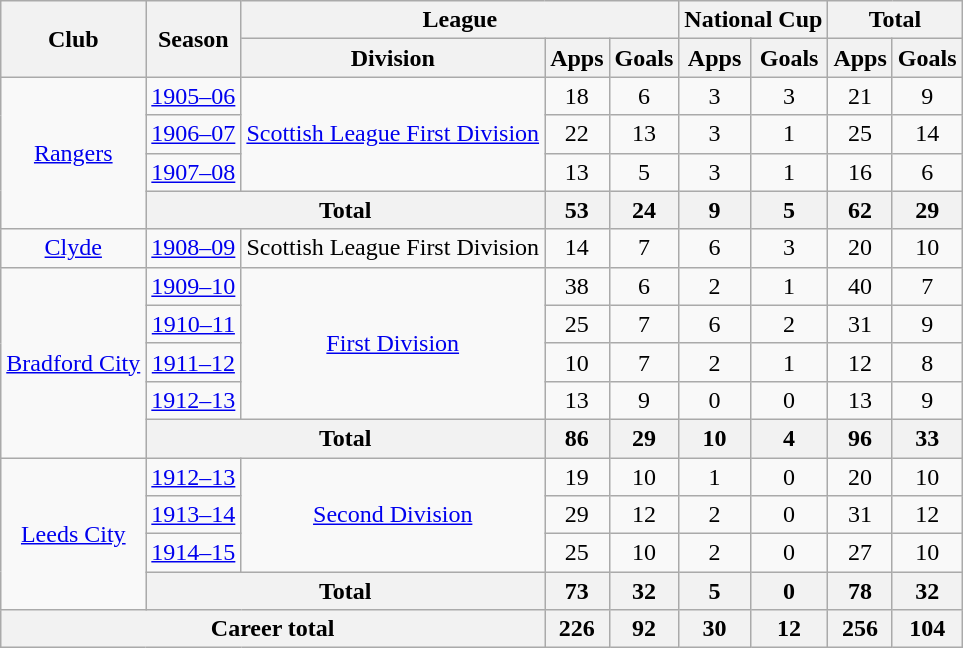<table class="wikitable" style="text-align: center;">
<tr>
<th rowspan="2">Club</th>
<th rowspan="2">Season</th>
<th colspan="3">League</th>
<th colspan="2">National Cup</th>
<th colspan="2">Total</th>
</tr>
<tr>
<th>Division</th>
<th>Apps</th>
<th>Goals</th>
<th>Apps</th>
<th>Goals</th>
<th>Apps</th>
<th>Goals</th>
</tr>
<tr>
<td rowspan="4"><a href='#'>Rangers</a></td>
<td><a href='#'>1905–06</a></td>
<td rowspan="3"><a href='#'>Scottish League First Division</a></td>
<td>18</td>
<td>6</td>
<td>3</td>
<td>3</td>
<td>21</td>
<td>9</td>
</tr>
<tr>
<td><a href='#'>1906–07</a></td>
<td>22</td>
<td>13</td>
<td>3</td>
<td>1</td>
<td>25</td>
<td>14</td>
</tr>
<tr>
<td><a href='#'>1907–08</a></td>
<td>13</td>
<td>5</td>
<td>3</td>
<td>1</td>
<td>16</td>
<td>6</td>
</tr>
<tr>
<th colspan="2">Total</th>
<th>53</th>
<th>24</th>
<th>9</th>
<th>5</th>
<th>62</th>
<th>29</th>
</tr>
<tr>
<td><a href='#'>Clyde</a></td>
<td><a href='#'>1908–09</a></td>
<td>Scottish League First Division</td>
<td>14</td>
<td>7</td>
<td>6</td>
<td>3</td>
<td>20</td>
<td>10</td>
</tr>
<tr>
<td rowspan="5"><a href='#'>Bradford City</a></td>
<td><a href='#'>1909–10</a></td>
<td rowspan="4"><a href='#'>First Division</a></td>
<td>38</td>
<td>6</td>
<td>2</td>
<td>1</td>
<td>40</td>
<td>7</td>
</tr>
<tr>
<td><a href='#'>1910–11</a></td>
<td>25</td>
<td>7</td>
<td>6</td>
<td>2</td>
<td>31</td>
<td>9</td>
</tr>
<tr>
<td><a href='#'>1911–12</a></td>
<td>10</td>
<td>7</td>
<td>2</td>
<td>1</td>
<td>12</td>
<td>8</td>
</tr>
<tr>
<td><a href='#'>1912–13</a></td>
<td>13</td>
<td>9</td>
<td>0</td>
<td>0</td>
<td>13</td>
<td>9</td>
</tr>
<tr>
<th colspan="2">Total</th>
<th>86</th>
<th>29</th>
<th>10</th>
<th>4</th>
<th>96</th>
<th>33</th>
</tr>
<tr>
<td rowspan="4"><a href='#'>Leeds City</a></td>
<td><a href='#'>1912–13</a></td>
<td rowspan="3"><a href='#'>Second Division</a></td>
<td>19</td>
<td>10</td>
<td>1</td>
<td>0</td>
<td>20</td>
<td>10</td>
</tr>
<tr>
<td><a href='#'>1913–14</a></td>
<td>29</td>
<td>12</td>
<td>2</td>
<td>0</td>
<td>31</td>
<td>12</td>
</tr>
<tr>
<td><a href='#'>1914–15</a></td>
<td>25</td>
<td>10</td>
<td>2</td>
<td>0</td>
<td>27</td>
<td>10</td>
</tr>
<tr>
<th colspan="2">Total</th>
<th>73</th>
<th>32</th>
<th>5</th>
<th>0</th>
<th>78</th>
<th>32</th>
</tr>
<tr>
<th colspan="3">Career total</th>
<th>226</th>
<th>92</th>
<th>30</th>
<th>12</th>
<th>256</th>
<th>104</th>
</tr>
</table>
